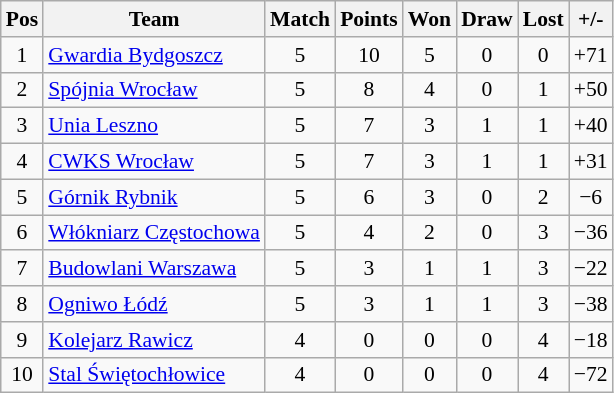<table class=wikitable style="font-size: 90%">
<tr align=center >
<th>Pos</th>
<th>Team</th>
<th>Match</th>
<th>Points</th>
<th>Won</th>
<th>Draw</th>
<th>Lost</th>
<th>+/-</th>
</tr>
<tr align=center >
<td>1</td>
<td align=left><a href='#'>Gwardia Bydgoszcz</a></td>
<td>5</td>
<td>10</td>
<td>5</td>
<td>0</td>
<td>0</td>
<td>+71</td>
</tr>
<tr align=center >
<td>2</td>
<td align=left><a href='#'>Spójnia Wrocław</a></td>
<td>5</td>
<td>8</td>
<td>4</td>
<td>0</td>
<td>1</td>
<td>+50</td>
</tr>
<tr align=center >
<td>3</td>
<td align=left><a href='#'>Unia Leszno</a></td>
<td>5</td>
<td>7</td>
<td>3</td>
<td>1</td>
<td>1</td>
<td>+40</td>
</tr>
<tr align=center >
<td>4</td>
<td align=left><a href='#'>CWKS Wrocław</a></td>
<td>5</td>
<td>7</td>
<td>3</td>
<td>1</td>
<td>1</td>
<td>+31</td>
</tr>
<tr align=center>
<td>5</td>
<td align=left><a href='#'>Górnik Rybnik</a></td>
<td>5</td>
<td>6</td>
<td>3</td>
<td>0</td>
<td>2</td>
<td>−6</td>
</tr>
<tr align=center>
<td>6</td>
<td align=left><a href='#'>Włókniarz Częstochowa</a></td>
<td>5</td>
<td>4</td>
<td>2</td>
<td>0</td>
<td>3</td>
<td>−36</td>
</tr>
<tr align=center>
<td>7</td>
<td align=left><a href='#'>Budowlani Warszawa</a></td>
<td>5</td>
<td>3</td>
<td>1</td>
<td>1</td>
<td>3</td>
<td>−22</td>
</tr>
<tr align=center>
<td>8</td>
<td align=left><a href='#'>Ogniwo Łódź</a></td>
<td>5</td>
<td>3</td>
<td>1</td>
<td>1</td>
<td>3</td>
<td>−38</td>
</tr>
<tr align=center>
<td>9</td>
<td align=left><a href='#'>Kolejarz Rawicz</a></td>
<td>4</td>
<td>0</td>
<td>0</td>
<td>0</td>
<td>4</td>
<td>−18</td>
</tr>
<tr align=center>
<td>10</td>
<td align=left><a href='#'>Stal Świętochłowice</a></td>
<td>4</td>
<td>0</td>
<td>0</td>
<td>0</td>
<td>4</td>
<td>−72</td>
</tr>
</table>
